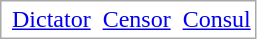<table style="border-spacing: 2px; border: 1px solid darkgray;">
<tr>
<td></td>
<td><a href='#'>Dictator</a></td>
<td></td>
<td><a href='#'>Censor</a></td>
<td></td>
<td><a href='#'>Consul</a></td>
</tr>
</table>
